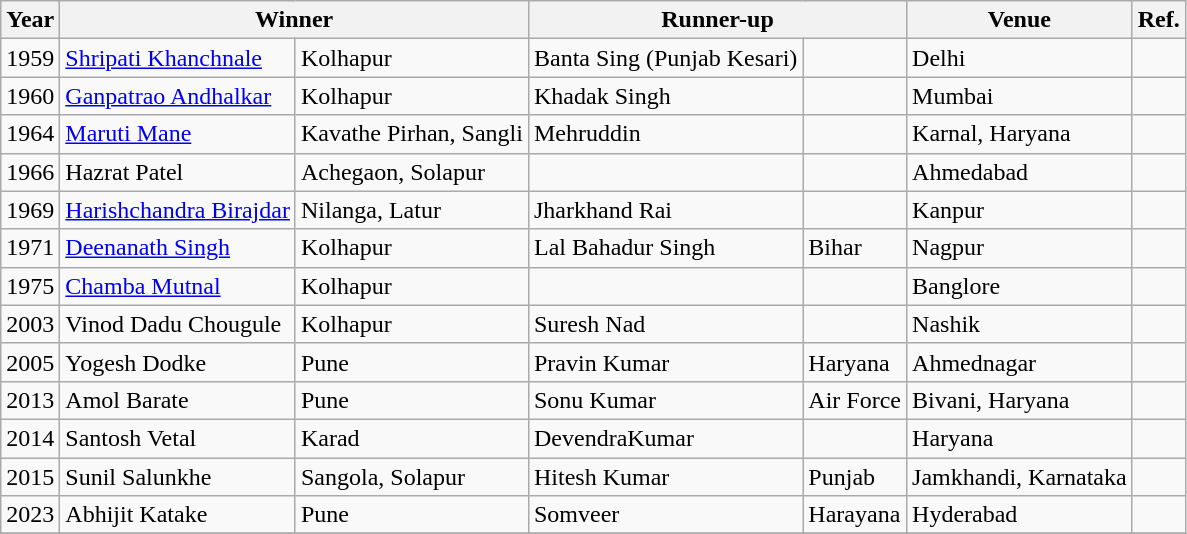<table class="wikitable">
<tr>
<th>Year</th>
<th colspan=2>Winner</th>
<th colspan=2>Runner-up</th>
<th>Venue</th>
<th>Ref.</th>
</tr>
<tr>
<td>1959</td>
<td><a href='#'>Shripati Khanchnale</a></td>
<td>Kolhapur</td>
<td>Banta Sing (Punjab Kesari)</td>
<td></td>
<td>Delhi</td>
<td></td>
</tr>
<tr>
<td>1960</td>
<td><a href='#'>Ganpatrao Andhalkar</a></td>
<td>Kolhapur</td>
<td>Khadak Singh</td>
<td></td>
<td>Mumbai</td>
<td></td>
</tr>
<tr>
<td>1964</td>
<td><a href='#'>Maruti Mane</a></td>
<td>Kavathe Pirhan, Sangli</td>
<td>Mehruddin</td>
<td></td>
<td>Karnal, Haryana</td>
<td></td>
</tr>
<tr>
<td>1966</td>
<td>Hazrat Patel</td>
<td>Achegaon, Solapur</td>
<td></td>
<td></td>
<td>Ahmedabad</td>
<td></td>
</tr>
<tr>
<td>1969</td>
<td><a href='#'>Harishchandra Birajdar</a></td>
<td>Nilanga, Latur</td>
<td>Jharkhand Rai</td>
<td></td>
<td>Kanpur</td>
<td></td>
</tr>
<tr>
<td>1971</td>
<td><a href='#'>Deenanath Singh</a></td>
<td>Kolhapur</td>
<td>Lal Bahadur Singh</td>
<td>Bihar</td>
<td>Nagpur</td>
<td></td>
</tr>
<tr>
<td>1975</td>
<td><a href='#'>Chamba Mutnal</a></td>
<td>Kolhapur</td>
<td></td>
<td></td>
<td>Banglore</td>
<td></td>
</tr>
<tr>
<td>2003</td>
<td>Vinod Dadu Chougule</td>
<td>Kolhapur</td>
<td>Suresh Nad</td>
<td></td>
<td>Nashik</td>
<td></td>
</tr>
<tr>
<td>2005</td>
<td>Yogesh Dodke</td>
<td>Pune</td>
<td>Pravin Kumar</td>
<td>Haryana</td>
<td>Ahmednagar</td>
<td></td>
</tr>
<tr>
<td>2013</td>
<td>Amol Barate</td>
<td>Pune</td>
<td>Sonu Kumar</td>
<td>Air Force</td>
<td>Bivani, Haryana</td>
<td></td>
</tr>
<tr>
<td>2014</td>
<td>Santosh Vetal</td>
<td>Karad</td>
<td>DevendraKumar</td>
<td></td>
<td>Haryana</td>
<td></td>
</tr>
<tr>
<td>2015</td>
<td>Sunil Salunkhe</td>
<td>Sangola, Solapur</td>
<td>Hitesh Kumar</td>
<td>Punjab</td>
<td>Jamkhandi, Karnataka</td>
<td></td>
</tr>
<tr>
<td>2023</td>
<td>Abhijit Katake</td>
<td>Pune</td>
<td>Somveer</td>
<td>Harayana</td>
<td>Hyderabad</td>
<td></td>
</tr>
<tr>
</tr>
</table>
